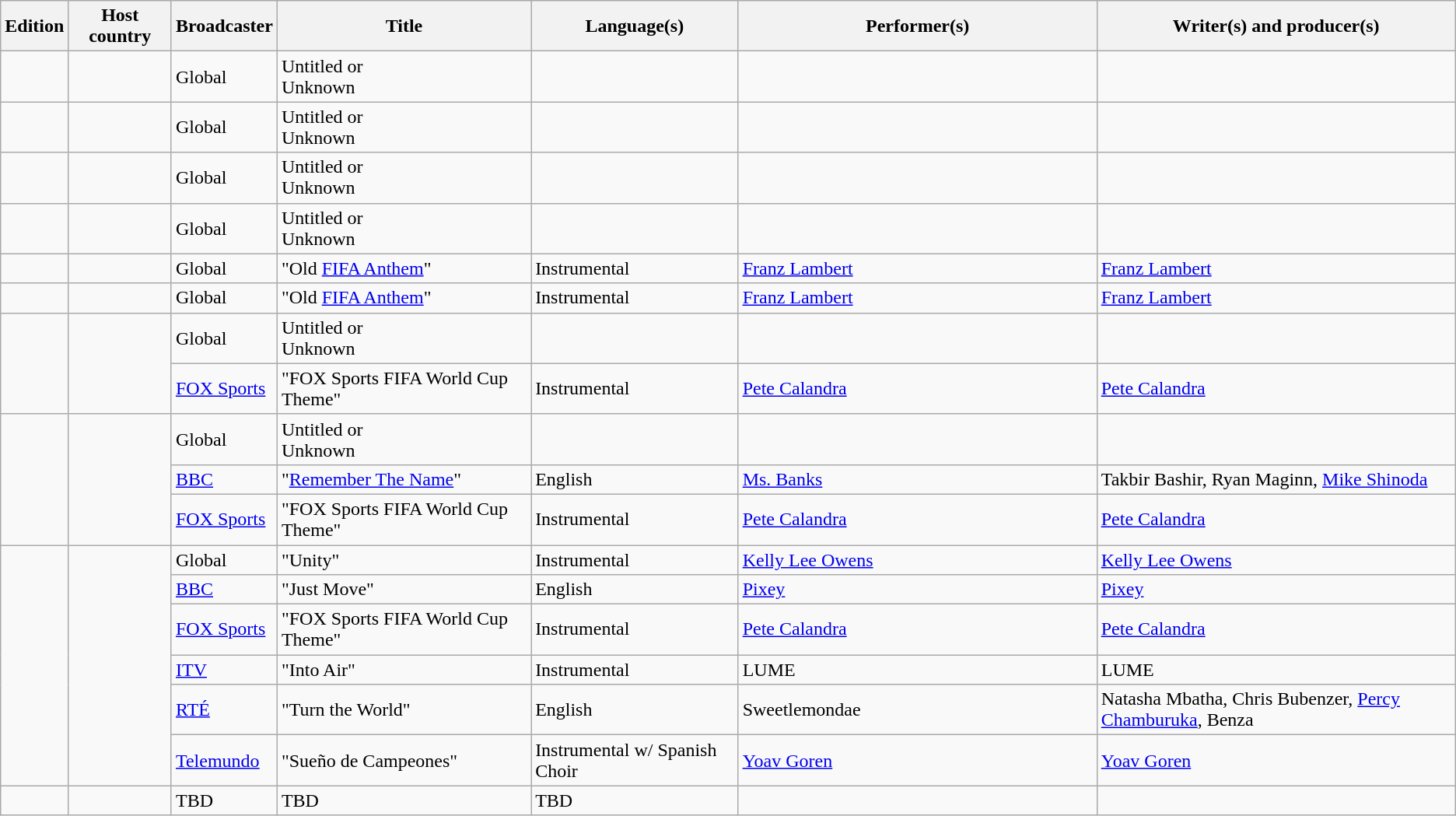<table class="wikitable sortable">
<tr>
<th>Edition</th>
<th>Host country</th>
<th>Broadcaster</th>
<th>Title</th>
<th>Language(s)</th>
<th width=300>Performer(s)</th>
<th width=300>Writer(s) and producer(s)</th>
</tr>
<tr>
<td></td>
<td></td>
<td>Global</td>
<td>Untitled or <br> Unknown</td>
<td></td>
<td></td>
<td></td>
</tr>
<tr>
<td></td>
<td></td>
<td>Global</td>
<td>Untitled or <br> Unknown</td>
<td></td>
<td></td>
<td></td>
</tr>
<tr>
<td></td>
<td></td>
<td>Global</td>
<td>Untitled or <br> Unknown</td>
<td></td>
<td></td>
<td></td>
</tr>
<tr>
<td></td>
<td></td>
<td>Global</td>
<td>Untitled or <br> Unknown</td>
<td></td>
<td></td>
<td></td>
</tr>
<tr>
<td></td>
<td></td>
<td>Global</td>
<td>"Old <a href='#'>FIFA Anthem</a>"</td>
<td>Instrumental</td>
<td><a href='#'>Franz Lambert</a></td>
<td><a href='#'>Franz Lambert</a></td>
</tr>
<tr>
<td></td>
<td></td>
<td>Global</td>
<td>"Old <a href='#'>FIFA Anthem</a>"</td>
<td>Instrumental</td>
<td><a href='#'>Franz Lambert</a></td>
<td><a href='#'>Franz Lambert</a></td>
</tr>
<tr>
<td rowspan="2"></td>
<td rowspan="2"></td>
<td>Global</td>
<td>Untitled or <br> Unknown</td>
<td></td>
<td></td>
<td></td>
</tr>
<tr>
<td><a href='#'>FOX Sports</a></td>
<td>"FOX Sports FIFA World Cup Theme"</td>
<td>Instrumental</td>
<td><a href='#'>Pete Calandra</a></td>
<td><a href='#'>Pete Calandra</a></td>
</tr>
<tr>
<td rowspan="3"></td>
<td rowspan="3"></td>
<td>Global</td>
<td>Untitled or <br> Unknown</td>
<td></td>
<td></td>
<td></td>
</tr>
<tr>
<td><a href='#'>BBC</a></td>
<td>"<a href='#'>Remember The Name</a>"</td>
<td>English</td>
<td><a href='#'>Ms. Banks</a></td>
<td>Takbir Bashir, Ryan Maginn, <a href='#'>Mike Shinoda</a></td>
</tr>
<tr>
<td><a href='#'>FOX Sports</a></td>
<td>"FOX Sports FIFA World Cup Theme"</td>
<td>Instrumental</td>
<td><a href='#'>Pete Calandra</a></td>
<td><a href='#'>Pete Calandra</a></td>
</tr>
<tr>
<td rowspan="6"></td>
<td rowspan="6"> <br> </td>
<td>Global</td>
<td>"Unity"</td>
<td>Instrumental</td>
<td><a href='#'>Kelly Lee Owens</a></td>
<td><a href='#'>Kelly Lee Owens</a></td>
</tr>
<tr>
<td><a href='#'>BBC</a></td>
<td>"Just Move"</td>
<td>English</td>
<td><a href='#'>Pixey</a></td>
<td><a href='#'>Pixey</a></td>
</tr>
<tr>
<td><a href='#'>FOX Sports</a></td>
<td>"FOX Sports FIFA World Cup Theme"</td>
<td>Instrumental</td>
<td><a href='#'>Pete Calandra</a></td>
<td><a href='#'>Pete Calandra</a></td>
</tr>
<tr>
<td><a href='#'>ITV</a></td>
<td>"Into Air"</td>
<td>Instrumental</td>
<td>LUME</td>
<td>LUME</td>
</tr>
<tr>
<td><a href='#'>RTÉ</a></td>
<td>"Turn the World"</td>
<td>English</td>
<td>Sweetlemondae</td>
<td>Natasha Mbatha, Chris Bubenzer, <a href='#'>Percy Chamburuka</a>, Benza</td>
</tr>
<tr>
<td><a href='#'>Telemundo</a></td>
<td>"Sueño de Campeones"</td>
<td>Instrumental w/ Spanish Choir</td>
<td><a href='#'>Yoav Goren</a></td>
<td><a href='#'>Yoav Goren</a></td>
</tr>
<tr>
<td></td>
<td></td>
<td>TBD</td>
<td>TBD</td>
<td>TBD</td>
<td></td>
</tr>
</table>
